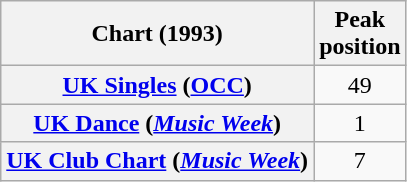<table class="wikitable sortable plainrowheaders" style="text-align:center">
<tr>
<th scope="col">Chart (1993)</th>
<th scope="col">Peak<br>position</th>
</tr>
<tr>
<th scope="row"><a href='#'>UK Singles</a> (<a href='#'>OCC</a>)</th>
<td>49</td>
</tr>
<tr>
<th scope="row"><a href='#'>UK Dance</a> (<em><a href='#'>Music Week</a></em>)</th>
<td>1</td>
</tr>
<tr>
<th scope="row"><a href='#'>UK Club Chart</a> (<em><a href='#'>Music Week</a></em>)</th>
<td>7</td>
</tr>
</table>
